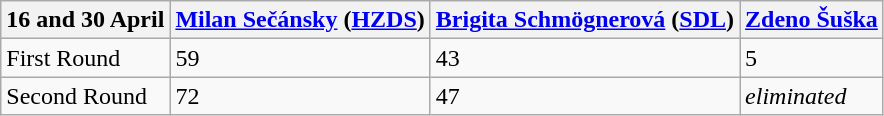<table class="wikitable">
<tr>
<th>16 and 30 April</th>
<th><a href='#'>Milan Sečánsky</a> (<a href='#'>HZDS</a>)</th>
<th><a href='#'>Brigita Schmögnerová</a> (<a href='#'>SDL</a>)</th>
<th><a href='#'>Zdeno Šuška</a></th>
</tr>
<tr>
<td>First Round</td>
<td>59</td>
<td>43</td>
<td>5</td>
</tr>
<tr>
<td>Second Round</td>
<td>72</td>
<td>47</td>
<td><em>eliminated</em></td>
</tr>
</table>
